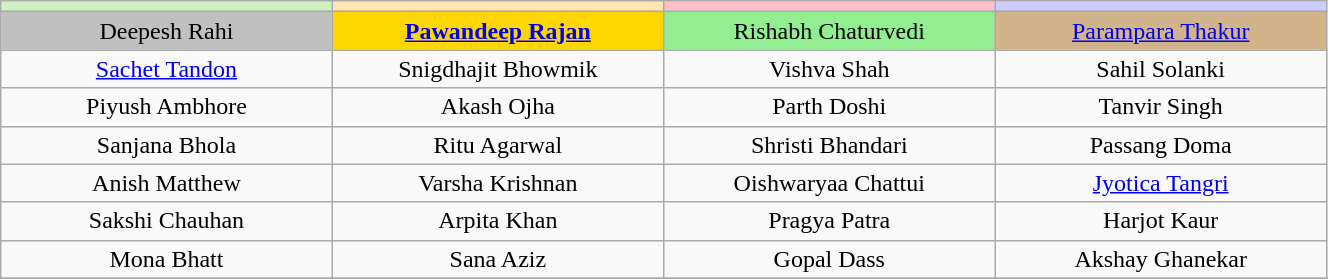<table class="wikitable"  style="text-align:center; font-size:100%; width:70%;">
<tr>
<td style="width:13%;" scope="col" bgcolor="#d0f0c0"><strong></strong></td>
<td style="width:13%;" scope="col" bgcolor="#FFE5B4"><strong></strong></td>
<td style="width:13%;" scope="col" bgcolor="FFC0CB"><strong></strong></td>
<td style="width:13%;" scope="col" bgcolor="#CCCCFF"><strong></strong></td>
</tr>
<tr>
<td bgcolor="silver">Deepesh Rahi</td>
<td bgcolor="gold"><strong><a href='#'>Pawandeep Rajan</a></strong></td>
<td bgcolor="lightgreen">Rishabh Chaturvedi</td>
<td bgcolor="tan"><a href='#'>Parampara Thakur</a></td>
</tr>
<tr>
<td><a href='#'>Sachet Tandon</a></td>
<td>Snigdhajit Bhowmik</td>
<td>Vishva Shah</td>
<td>Sahil Solanki</td>
</tr>
<tr>
<td>Piyush Ambhore</td>
<td>Akash Ojha</td>
<td>Parth Doshi</td>
<td>Tanvir Singh</td>
</tr>
<tr>
<td>Sanjana Bhola</td>
<td>Ritu Agarwal</td>
<td>Shristi Bhandari</td>
<td>Passang Doma</td>
</tr>
<tr>
<td>Anish Matthew</td>
<td>Varsha Krishnan</td>
<td>Oishwaryaa Chattui</td>
<td><a href='#'>Jyotica Tangri</a></td>
</tr>
<tr>
<td>Sakshi Chauhan</td>
<td>Arpita Khan</td>
<td>Pragya Patra</td>
<td>Harjot Kaur</td>
</tr>
<tr>
<td>Mona Bhatt</td>
<td>Sana Aziz</td>
<td>Gopal Dass</td>
<td>Akshay Ghanekar</td>
</tr>
<tr>
</tr>
</table>
